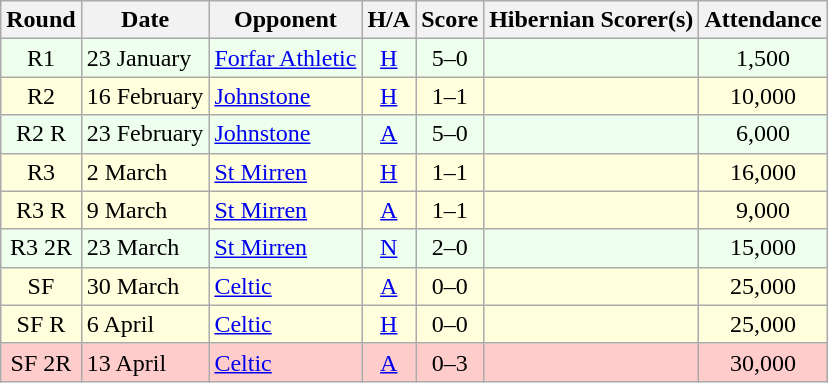<table class="wikitable" style="text-align:center">
<tr>
<th>Round</th>
<th>Date</th>
<th>Opponent</th>
<th>H/A</th>
<th>Score</th>
<th>Hibernian Scorer(s)</th>
<th>Attendance</th>
</tr>
<tr bgcolor=#EEFFEE>
<td>R1</td>
<td align=left>23 January</td>
<td align=left><a href='#'>Forfar Athletic</a></td>
<td><a href='#'>H</a></td>
<td>5–0</td>
<td align=left></td>
<td>1,500</td>
</tr>
<tr bgcolor=#FFFFDD>
<td>R2</td>
<td align=left>16 February</td>
<td align=left><a href='#'>Johnstone</a></td>
<td><a href='#'>H</a></td>
<td>1–1</td>
<td align=left></td>
<td>10,000</td>
</tr>
<tr bgcolor=#EEFFEE>
<td>R2 R</td>
<td align=left>23 February</td>
<td align=left><a href='#'>Johnstone</a></td>
<td><a href='#'>A</a></td>
<td>5–0</td>
<td align=left></td>
<td>6,000</td>
</tr>
<tr bgcolor=#FFFFDD>
<td>R3</td>
<td align=left>2 March</td>
<td align=left><a href='#'>St Mirren</a></td>
<td><a href='#'>H</a></td>
<td>1–1</td>
<td align=left></td>
<td>16,000</td>
</tr>
<tr bgcolor=#FFFFDD>
<td>R3 R</td>
<td align=left>9 March</td>
<td align=left><a href='#'>St Mirren</a></td>
<td><a href='#'>A</a></td>
<td>1–1</td>
<td align=left></td>
<td>9,000</td>
</tr>
<tr bgcolor=#EEFFEE>
<td>R3 2R</td>
<td align=left>23 March</td>
<td align=left><a href='#'>St Mirren</a></td>
<td><a href='#'>N</a></td>
<td>2–0</td>
<td align=left></td>
<td>15,000</td>
</tr>
<tr bgcolor=#FFFFDD>
<td>SF</td>
<td align=left>30 March</td>
<td align=left><a href='#'>Celtic</a></td>
<td><a href='#'>A</a></td>
<td>0–0</td>
<td align=left></td>
<td>25,000</td>
</tr>
<tr bgcolor=#FFFFDD>
<td>SF R</td>
<td align=left>6 April</td>
<td align=left><a href='#'>Celtic</a></td>
<td><a href='#'>H</a></td>
<td>0–0</td>
<td align=left></td>
<td>25,000</td>
</tr>
<tr bgcolor=#FFCCCC>
<td>SF 2R</td>
<td align=left>13 April</td>
<td align=left><a href='#'>Celtic</a></td>
<td><a href='#'>A</a></td>
<td>0–3</td>
<td align=left></td>
<td>30,000</td>
</tr>
</table>
